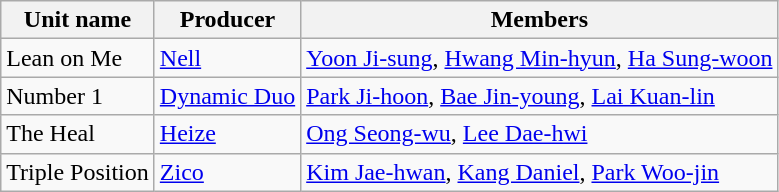<table class="wikitable">
<tr>
<th>Unit name</th>
<th>Producer</th>
<th>Members</th>
</tr>
<tr>
<td>Lean on Me</td>
<td><a href='#'>Nell</a></td>
<td><a href='#'>Yoon Ji-sung</a>, <a href='#'>Hwang Min-hyun</a>, <a href='#'>Ha Sung-woon</a></td>
</tr>
<tr>
<td>Number 1</td>
<td><a href='#'>Dynamic Duo</a></td>
<td><a href='#'>Park Ji-hoon</a>, <a href='#'>Bae Jin-young</a>, <a href='#'>Lai Kuan-lin</a></td>
</tr>
<tr>
<td>The Heal</td>
<td><a href='#'>Heize</a></td>
<td><a href='#'>Ong Seong-wu</a>, <a href='#'>Lee Dae-hwi</a></td>
</tr>
<tr>
<td>Triple Position</td>
<td><a href='#'>Zico</a></td>
<td><a href='#'>Kim Jae-hwan</a>, <a href='#'>Kang Daniel</a>, <a href='#'>Park Woo-jin</a></td>
</tr>
</table>
